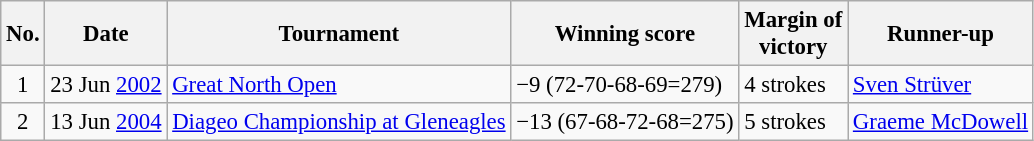<table class="wikitable" style="font-size:95%;">
<tr>
<th>No.</th>
<th>Date</th>
<th>Tournament</th>
<th>Winning score</th>
<th>Margin of<br>victory</th>
<th>Runner-up</th>
</tr>
<tr>
<td align=center>1</td>
<td align=right>23 Jun <a href='#'>2002</a></td>
<td><a href='#'>Great North Open</a></td>
<td>−9 (72-70-68-69=279)</td>
<td>4 strokes</td>
<td> <a href='#'>Sven Strüver</a></td>
</tr>
<tr>
<td align=center>2</td>
<td align=right>13 Jun <a href='#'>2004</a></td>
<td><a href='#'>Diageo Championship at Gleneagles</a></td>
<td>−13 (67-68-72-68=275)</td>
<td>5 strokes</td>
<td> <a href='#'>Graeme McDowell</a></td>
</tr>
</table>
